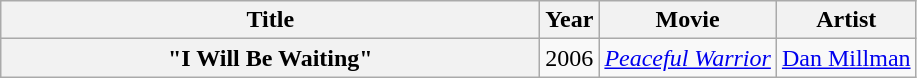<table class="wikitable plainrowheaders" style="text-align:center;">
<tr>
<th scope="col" style="width:22em;">Title</th>
<th scope="col" style="width:1em;">Year</th>
<th scope="col">Movie</th>
<th scope="col">Artist</th>
</tr>
<tr>
<th scope="row">"I Will Be Waiting"</th>
<td>2006</td>
<td><em><a href='#'>Peaceful Warrior</a></em></td>
<td><a href='#'>Dan Millman</a></td>
</tr>
</table>
